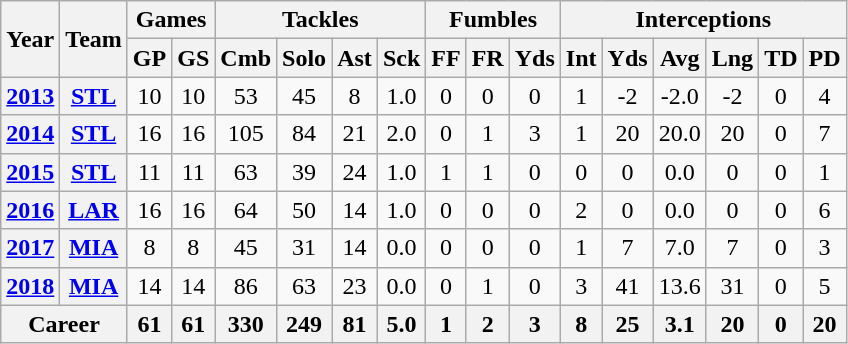<table class=wikitable style="text-align:center;">
<tr>
<th rowspan="2">Year</th>
<th rowspan="2">Team</th>
<th colspan="2">Games</th>
<th colspan="4">Tackles</th>
<th colspan="3">Fumbles</th>
<th colspan="6">Interceptions</th>
</tr>
<tr>
<th>GP</th>
<th>GS</th>
<th>Cmb</th>
<th>Solo</th>
<th>Ast</th>
<th>Sck</th>
<th>FF</th>
<th>FR</th>
<th>Yds</th>
<th>Int</th>
<th>Yds</th>
<th>Avg</th>
<th>Lng</th>
<th>TD</th>
<th>PD</th>
</tr>
<tr>
<th><a href='#'>2013</a></th>
<th><a href='#'>STL</a></th>
<td>10</td>
<td>10</td>
<td>53</td>
<td>45</td>
<td>8</td>
<td>1.0</td>
<td>0</td>
<td>0</td>
<td>0</td>
<td>1</td>
<td>-2</td>
<td>-2.0</td>
<td>-2</td>
<td>0</td>
<td>4</td>
</tr>
<tr>
<th><a href='#'>2014</a></th>
<th><a href='#'>STL</a></th>
<td>16</td>
<td>16</td>
<td>105</td>
<td>84</td>
<td>21</td>
<td>2.0</td>
<td>0</td>
<td>1</td>
<td>3</td>
<td>1</td>
<td>20</td>
<td>20.0</td>
<td>20</td>
<td>0</td>
<td>7</td>
</tr>
<tr>
<th><a href='#'>2015</a></th>
<th><a href='#'>STL</a></th>
<td>11</td>
<td>11</td>
<td>63</td>
<td>39</td>
<td>24</td>
<td>1.0</td>
<td>1</td>
<td>1</td>
<td>0</td>
<td>0</td>
<td>0</td>
<td>0.0</td>
<td>0</td>
<td>0</td>
<td>1</td>
</tr>
<tr>
<th><a href='#'>2016</a></th>
<th><a href='#'>LAR</a></th>
<td>16</td>
<td>16</td>
<td>64</td>
<td>50</td>
<td>14</td>
<td>1.0</td>
<td>0</td>
<td>0</td>
<td>0</td>
<td>2</td>
<td>0</td>
<td>0.0</td>
<td>0</td>
<td>0</td>
<td>6</td>
</tr>
<tr>
<th><a href='#'>2017</a></th>
<th><a href='#'>MIA</a></th>
<td>8</td>
<td>8</td>
<td>45</td>
<td>31</td>
<td>14</td>
<td>0.0</td>
<td>0</td>
<td>0</td>
<td>0</td>
<td>1</td>
<td>7</td>
<td>7.0</td>
<td>7</td>
<td>0</td>
<td>3</td>
</tr>
<tr>
<th><a href='#'>2018</a></th>
<th><a href='#'>MIA</a></th>
<td>14</td>
<td>14</td>
<td>86</td>
<td>63</td>
<td>23</td>
<td>0.0</td>
<td>0</td>
<td>1</td>
<td>0</td>
<td>3</td>
<td>41</td>
<td>13.6</td>
<td>31</td>
<td>0</td>
<td>5</td>
</tr>
<tr>
<th colspan="2">Career</th>
<th>61</th>
<th>61</th>
<th>330</th>
<th>249</th>
<th>81</th>
<th>5.0</th>
<th>1</th>
<th>2</th>
<th>3</th>
<th>8</th>
<th>25</th>
<th>3.1</th>
<th>20</th>
<th>0</th>
<th>20</th>
</tr>
</table>
